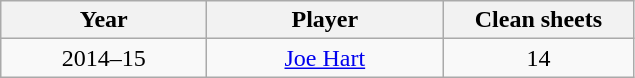<table class="wikitable" style="text-align:center">
<tr>
<th>Year</th>
<th>Player</th>
<th>Clean sheets</th>
</tr>
<tr>
<td style="width:130px;">2014–15</td>
<td style="width:150px;"> <a href='#'>Joe Hart</a></td>
<td style="width:120px;">14</td>
</tr>
</table>
